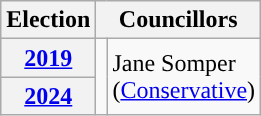<table class="wikitable">
<tr>
<th>Election</th>
<th colspan="2">Councillors</th>
</tr>
<tr>
<th><a href='#'>2019</a></th>
<td rowspan="5" style="background-color: "></td>
<td rowspan="2">Jane Somper<br>(<a href='#'>Conservative</a>)</td>
</tr>
<tr>
<th><a href='#'>2024</a></th>
</tr>
</table>
